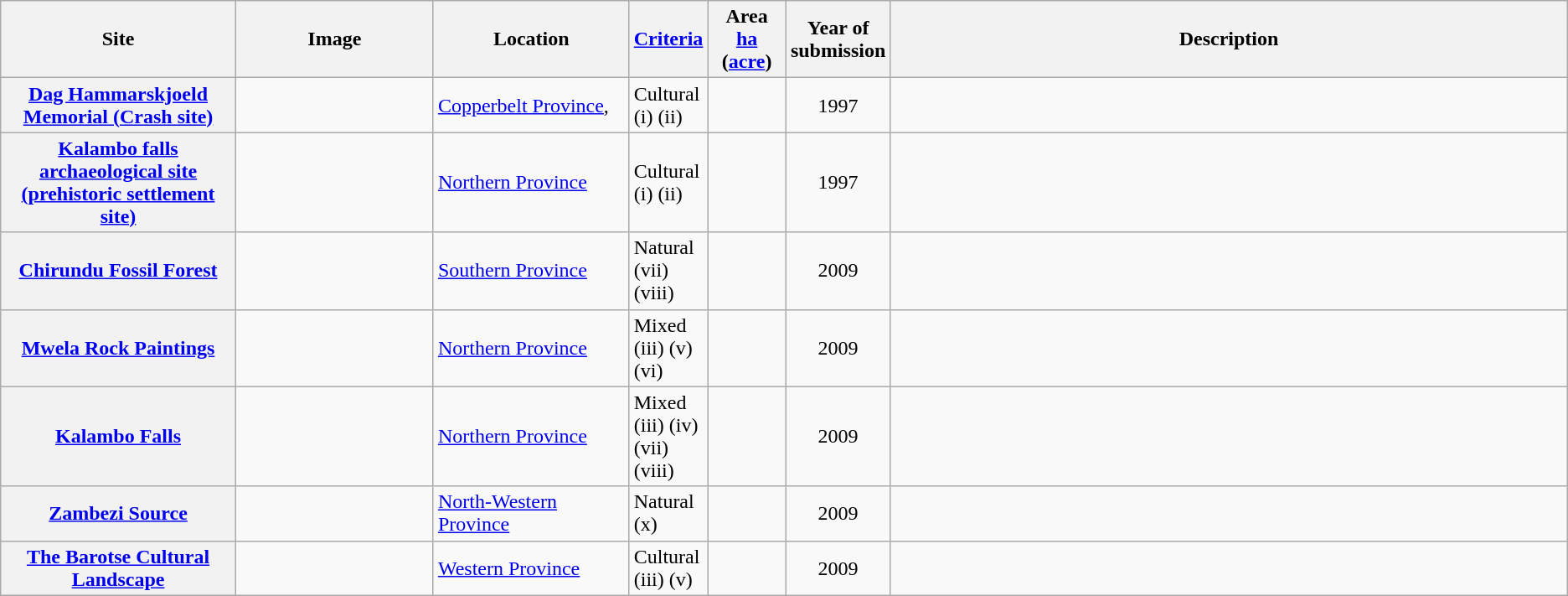<table class="wikitable sortable">
<tr>
<th scope="col" style="width:15%;">Site</th>
<th scope="col" class="unsortable" style="width:150px;">Image</th>
<th scope="col" style="width:12.5%;">Location</th>
<th scope="row" style="width:5%;"><a href='#'>Criteria</a></th>
<th scope="col" style="width:5%;">Area<br><a href='#'>ha</a> (<a href='#'>acre</a>)<br></th>
<th scope="col" style="width:5%;">Year of submission</th>
<th scope="col" class="unsortable">Description</th>
</tr>
<tr>
<th scope="row"><a href='#'>Dag Hammarskjoeld Memorial (Crash site)</a></th>
<td></td>
<td><a href='#'>Copperbelt Province</a>, <small></small></td>
<td>Cultural (i) (ii)</td>
<td></td>
<td align="center">1997</td>
<td></td>
</tr>
<tr>
<th scope="row"><a href='#'>Kalambo falls archaeological site (prehistoric settlement site)</a></th>
<td></td>
<td><a href='#'>Northern Province</a> <small></small></td>
<td>Cultural (i) (ii)</td>
<td></td>
<td align="center">1997</td>
<td></td>
</tr>
<tr>
<th scope="row"><a href='#'>Chirundu Fossil Forest</a></th>
<td></td>
<td><a href='#'>Southern Province</a> <small></small></td>
<td>Natural (vii) (viii)</td>
<td></td>
<td align="center">2009</td>
<td></td>
</tr>
<tr>
<th scope="row"><a href='#'>Mwela Rock Paintings</a></th>
<td></td>
<td><a href='#'>Northern Province</a> <small></small></td>
<td>Mixed (iii) (v) (vi)</td>
<td></td>
<td align="center">2009</td>
<td></td>
</tr>
<tr>
<th scope="row"><a href='#'>Kalambo Falls</a></th>
<td></td>
<td><a href='#'>Northern Province</a> <small></small></td>
<td>Mixed (iii) (iv) (vii) (viii)</td>
<td></td>
<td align="center">2009</td>
<td></td>
</tr>
<tr>
<th scope="row"><a href='#'>Zambezi Source</a></th>
<td></td>
<td><a href='#'>North-Western Province</a> <small></small></td>
<td>Natural (x)</td>
<td></td>
<td align="center">2009</td>
<td></td>
</tr>
<tr>
<th scope="row"><a href='#'>The Barotse Cultural Landscape</a></th>
<td></td>
<td><a href='#'>Western Province</a> <small></small></td>
<td>Cultural (iii) (v)</td>
<td></td>
<td align="center">2009</td>
<td></td>
</tr>
</table>
